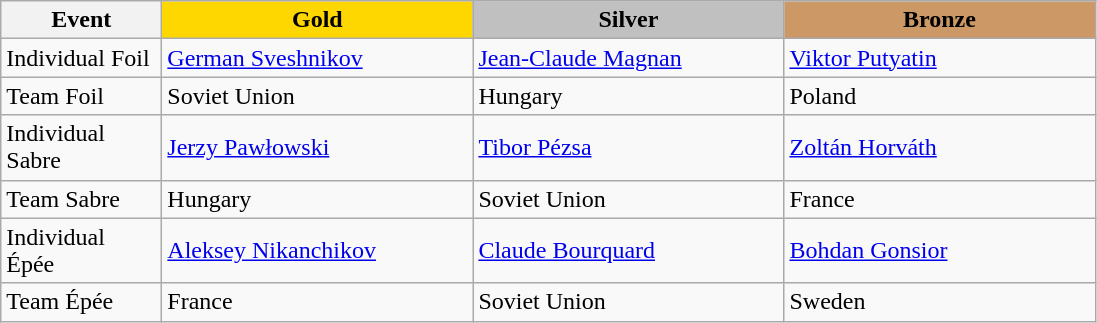<table class="wikitable">
<tr>
<th width="100">Event</th>
<th style="background-color:gold;" width="200"> Gold</th>
<th style="background-color:silver;" width="200"> Silver</th>
<th style="background-color:#CC9966;" width="200"> Bronze</th>
</tr>
<tr>
<td>Individual Foil</td>
<td> <a href='#'>German Sveshnikov</a></td>
<td> <a href='#'>Jean-Claude Magnan</a></td>
<td> <a href='#'>Viktor Putyatin</a></td>
</tr>
<tr>
<td>Team Foil</td>
<td> Soviet Union</td>
<td> Hungary</td>
<td> Poland</td>
</tr>
<tr>
<td>Individual Sabre</td>
<td> <a href='#'>Jerzy Pawłowski</a></td>
<td> <a href='#'>Tibor Pézsa</a></td>
<td> <a href='#'>Zoltán Horváth</a></td>
</tr>
<tr>
<td>Team Sabre</td>
<td> Hungary</td>
<td> Soviet Union</td>
<td> France</td>
</tr>
<tr>
<td>Individual Épée</td>
<td> <a href='#'>Aleksey Nikanchikov</a></td>
<td> <a href='#'>Claude Bourquard</a></td>
<td> <a href='#'>Bohdan Gonsior</a></td>
</tr>
<tr>
<td>Team Épée</td>
<td> France</td>
<td> Soviet Union</td>
<td> Sweden</td>
</tr>
</table>
